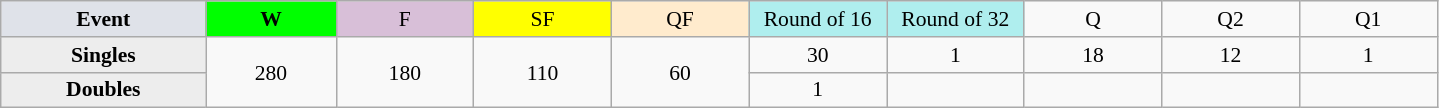<table class=wikitable style=font-size:90%;text-align:center>
<tr>
<td style="width:130px; background:#dfe2e9;"><strong>Event</strong></td>
<td style="width:80px; background:lime;"><strong>W</strong></td>
<td style="width:85px; background:thistle;">F</td>
<td style="width:85px; background:#ff0;">SF</td>
<td style="width:85px; background:#ffebcd;">QF</td>
<td style="width:85px; background:#afeeee;">Round of 16</td>
<td style="width:85px; background:#afeeee;">Round of 32</td>
<td width=85>Q</td>
<td width=85>Q2</td>
<td width=85>Q1</td>
</tr>
<tr>
<th style="background:#ededed;">Singles</th>
<td rowspan=2>280</td>
<td rowspan=2>180</td>
<td rowspan=2>110</td>
<td rowspan=2>60</td>
<td>30</td>
<td>1</td>
<td>18</td>
<td>12</td>
<td>1</td>
</tr>
<tr>
<th style="background:#ededed;">Doubles</th>
<td>1</td>
<td></td>
<td></td>
<td></td>
<td></td>
</tr>
</table>
